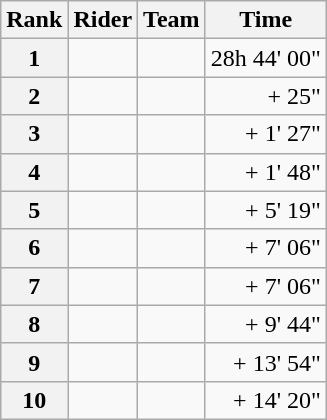<table class="wikitable" margin-bottom:0;">
<tr>
<th scope="col">Rank</th>
<th scope="col">Rider</th>
<th scope="col">Team</th>
<th scope="col">Time</th>
</tr>
<tr>
<th scope="row">1</th>
<td> </td>
<td></td>
<td align="right">28h 44' 00"</td>
</tr>
<tr>
<th scope="row">2</th>
<td></td>
<td></td>
<td align="right">+ 25"</td>
</tr>
<tr>
<th scope="row">3</th>
<td></td>
<td></td>
<td align="right">+ 1' 27"</td>
</tr>
<tr>
<th scope="row">4</th>
<td></td>
<td></td>
<td align="right">+ 1' 48"</td>
</tr>
<tr>
<th scope="row">5</th>
<td></td>
<td></td>
<td align="right">+ 5' 19"</td>
</tr>
<tr>
<th scope="row">6</th>
<td></td>
<td></td>
<td align="right">+ 7' 06"</td>
</tr>
<tr>
<th scope="row">7</th>
<td></td>
<td></td>
<td align="right">+ 7' 06"</td>
</tr>
<tr>
<th scope="row">8</th>
<td></td>
<td></td>
<td align="right">+ 9' 44"</td>
</tr>
<tr>
<th scope="row">9</th>
<td> </td>
<td></td>
<td align="right">+ 13' 54"</td>
</tr>
<tr>
<th scope="row">10</th>
<td></td>
<td></td>
<td align="right">+ 14' 20"</td>
</tr>
</table>
